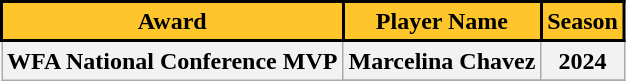<table class="wikitable">
<tr>
<th style="background:#FFC62C; color:black; border:2px solid #000;" scope="col">Award</th>
<th style="background:#FFC62C; color:black; border:2px solid #000;" scope="col">Player Name</th>
<th style="background:#FFC62C; color:black; border:2px solid #000;" scope="col">Season</th>
</tr>
<tr>
<th rowspan="2"><strong>WFA National Conference MVP</strong></th>
<th>Marcelina Chavez</th>
<th>2024</th>
</tr>
<tr>
</tr>
</table>
